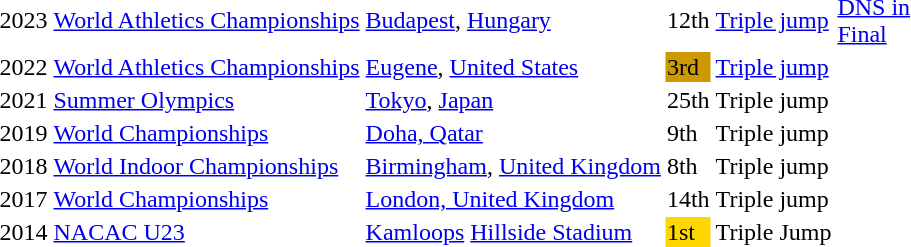<table>
<tr>
<td>2023</td>
<td><a href='#'>World Athletics Championships</a></td>
<td><a href='#'>Budapest</a>, <a href='#'>Hungary</a></td>
<td>12th</td>
<td><a href='#'>Triple jump</a></td>
<td><a href='#'>DNS in<br>Final</a></td>
</tr>
<tr>
<td>2022</td>
<td><a href='#'>World Athletics Championships</a></td>
<td><a href='#'>Eugene</a>, <a href='#'>United States</a></td>
<td bgcolor=cc9900>3rd</td>
<td><a href='#'>Triple jump</a></td>
<td><a href='#'></a></td>
</tr>
<tr>
<td>2021</td>
<td><a href='#'>Summer Olympics</a></td>
<td><a href='#'>Tokyo</a>, <a href='#'>Japan</a></td>
<td>25th</td>
<td>Triple jump</td>
<td><a href='#'></a></td>
</tr>
<tr>
<td>2019</td>
<td><a href='#'>World Championships</a></td>
<td><a href='#'>Doha, Qatar</a></td>
<td>9th</td>
<td>Triple jump</td>
<td><a href='#'></a></td>
</tr>
<tr>
<td>2018</td>
<td><a href='#'>World Indoor Championships</a></td>
<td><a href='#'>Birmingham</a>, <a href='#'>United Kingdom</a></td>
<td>8th</td>
<td>Triple jump</td>
<td><a href='#'></a></td>
</tr>
<tr>
<td>2017</td>
<td><a href='#'>World Championships</a></td>
<td><a href='#'>London, United Kingdom</a></td>
<td>14th</td>
<td>Triple jump</td>
<td><a href='#'></a></td>
</tr>
<tr>
<td>2014</td>
<td><a href='#'>NACAC U23</a></td>
<td><a href='#'>Kamloops</a> <a href='#'>Hillside Stadium</a></td>
<td bgcolor=gold>1st</td>
<td>Triple Jump</td>
<td><a href='#'></a></td>
</tr>
</table>
